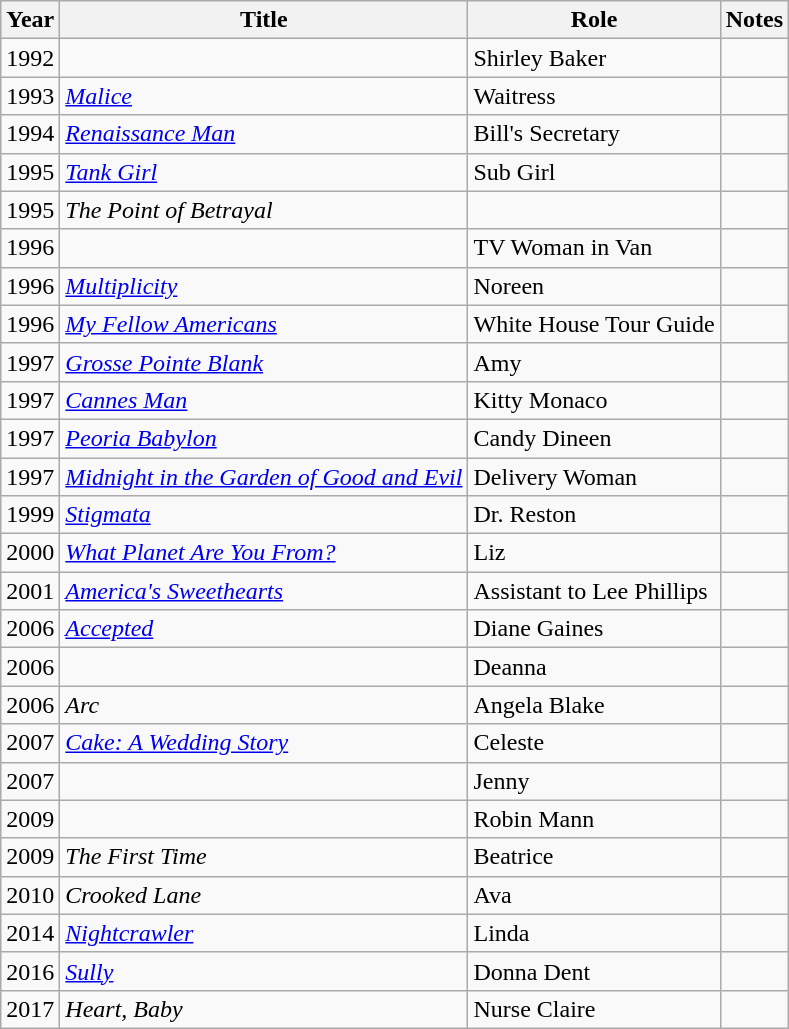<table class="wikitable sortable">
<tr>
<th>Year</th>
<th>Title</th>
<th>Role</th>
<th class="unsortable">Notes</th>
</tr>
<tr>
<td>1992</td>
<td><em></em></td>
<td>Shirley Baker</td>
<td></td>
</tr>
<tr>
<td>1993</td>
<td><em><a href='#'>Malice</a></em></td>
<td>Waitress</td>
<td></td>
</tr>
<tr>
<td>1994</td>
<td><em><a href='#'>Renaissance Man</a></em></td>
<td>Bill's Secretary</td>
<td></td>
</tr>
<tr>
<td>1995</td>
<td><em><a href='#'>Tank Girl</a></em></td>
<td>Sub Girl</td>
<td></td>
</tr>
<tr>
<td>1995</td>
<td><em>The Point of Betrayal</em></td>
<td></td>
<td></td>
</tr>
<tr>
<td>1996</td>
<td><em></em></td>
<td>TV Woman in Van</td>
<td></td>
</tr>
<tr>
<td>1996</td>
<td><em><a href='#'>Multiplicity</a></em></td>
<td>Noreen</td>
<td></td>
</tr>
<tr>
<td>1996</td>
<td><em><a href='#'>My Fellow Americans</a></em></td>
<td>White House Tour Guide</td>
<td></td>
</tr>
<tr>
<td>1997</td>
<td><em><a href='#'>Grosse Pointe Blank</a></em></td>
<td>Amy</td>
<td></td>
</tr>
<tr>
<td>1997</td>
<td><em><a href='#'>Cannes Man</a></em></td>
<td>Kitty Monaco</td>
<td></td>
</tr>
<tr>
<td>1997</td>
<td><em><a href='#'>Peoria Babylon</a></em></td>
<td>Candy Dineen</td>
<td></td>
</tr>
<tr>
<td>1997</td>
<td><em><a href='#'>Midnight in the Garden of Good and Evil</a></em></td>
<td>Delivery Woman</td>
<td></td>
</tr>
<tr>
<td>1999</td>
<td><em><a href='#'>Stigmata</a></em></td>
<td>Dr. Reston</td>
<td></td>
</tr>
<tr>
<td>2000</td>
<td><em><a href='#'>What Planet Are You From?</a></em></td>
<td>Liz</td>
<td></td>
</tr>
<tr>
<td>2001</td>
<td><em><a href='#'>America's Sweethearts</a></em></td>
<td>Assistant to Lee Phillips</td>
<td></td>
</tr>
<tr>
<td>2006</td>
<td><em><a href='#'>Accepted</a></em></td>
<td>Diane Gaines</td>
<td></td>
</tr>
<tr>
<td>2006</td>
<td><em></em></td>
<td>Deanna</td>
<td></td>
</tr>
<tr>
<td>2006</td>
<td><em>Arc</em></td>
<td>Angela Blake</td>
<td></td>
</tr>
<tr>
<td>2007</td>
<td><em><a href='#'>Cake: A Wedding Story</a></em></td>
<td>Celeste</td>
<td></td>
</tr>
<tr>
<td>2007</td>
<td><em></em></td>
<td>Jenny</td>
<td></td>
</tr>
<tr>
<td>2009</td>
<td><em></em></td>
<td>Robin Mann</td>
<td></td>
</tr>
<tr>
<td>2009</td>
<td><em>The First Time</em></td>
<td>Beatrice</td>
<td></td>
</tr>
<tr>
<td>2010</td>
<td><em>Crooked Lane</em></td>
<td>Ava</td>
<td></td>
</tr>
<tr>
<td>2014</td>
<td><em><a href='#'>Nightcrawler</a></em></td>
<td>Linda</td>
<td></td>
</tr>
<tr>
<td>2016</td>
<td><em><a href='#'>Sully</a></em></td>
<td>Donna Dent</td>
<td></td>
</tr>
<tr>
<td>2017</td>
<td><em>Heart, Baby</em></td>
<td>Nurse Claire</td>
<td></td>
</tr>
</table>
